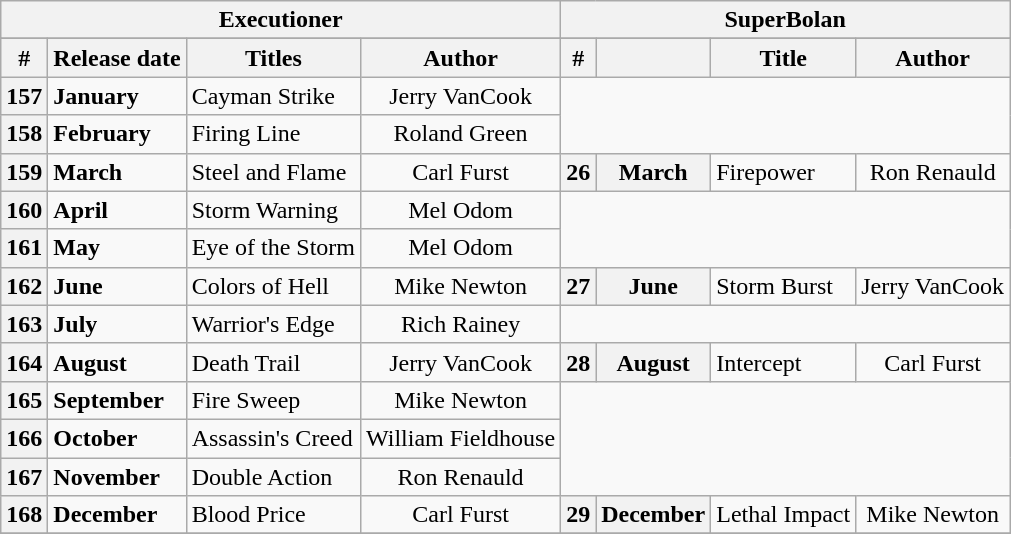<table class="wikitable plainrowheaders sortable" style="margin-right: 0;">
<tr>
<th colspan="4" style="background: #;">Executioner</th>
<th colspan="4" style="background: #;">SuperBolan</th>
</tr>
<tr>
</tr>
<tr>
<th scope="col">#</th>
<th scope="col">Release date</th>
<th scope="col">Titles</th>
<th scope="col">Author</th>
<th scope="col">#</th>
<th scope="col"></th>
<th scope="col">Title</th>
<th scope="col">Author</th>
</tr>
<tr>
<th scope="row" style="text-align:center;"><strong>157</strong></th>
<td><strong>January</strong></td>
<td>Cayman Strike</td>
<td style="text-align:center;">Jerry VanCook</td>
</tr>
<tr>
<th scope="row" style="text-align:center;"><strong>158</strong></th>
<td><strong>February</strong></td>
<td>Firing Line</td>
<td style="text-align:center;">Roland Green</td>
</tr>
<tr>
<th scope="row" style="text-align:center;"><strong>159</strong></th>
<td><strong>March</strong></td>
<td>Steel and Flame</td>
<td style="text-align:center;">Carl Furst</td>
<th scope="row" style="text-align:center;"><strong>26</strong></th>
<th scope="row" style="text-align:center;"><strong>March</strong></th>
<td>Firepower</td>
<td style="text-align:center;">Ron Renauld</td>
</tr>
<tr>
<th scope="row" style="text-align:center;"><strong>160</strong></th>
<td><strong>April</strong></td>
<td>Storm Warning</td>
<td style="text-align:center;">Mel Odom</td>
</tr>
<tr>
<th scope="row" style="text-align:center;"><strong>161</strong></th>
<td><strong>May</strong></td>
<td>Eye of the Storm</td>
<td style="text-align:center;">Mel Odom</td>
</tr>
<tr>
<th scope="row" style="text-align:center;"><strong>162</strong></th>
<td><strong>June</strong></td>
<td>Colors of Hell</td>
<td style="text-align:center;">Mike Newton</td>
<th scope="row" style="text-align:center;"><strong>27</strong></th>
<th scope="row" style="text-align:center;"><strong>June</strong></th>
<td>Storm Burst</td>
<td style="text-align:center;">Jerry VanCook</td>
</tr>
<tr>
<th scope="row" style="text-align:center;"><strong>163</strong></th>
<td><strong>July</strong></td>
<td>Warrior's Edge</td>
<td style="text-align:center;">Rich Rainey</td>
</tr>
<tr>
<th scope="row" style="text-align:center;"><strong>164</strong></th>
<td><strong>August</strong></td>
<td>Death Trail</td>
<td style="text-align:center;">Jerry VanCook</td>
<th scope="row" style="text-align:center;"><strong>28</strong></th>
<th scope="row" style="text-align:center;"><strong>August</strong></th>
<td>Intercept</td>
<td style="text-align:center;">Carl Furst</td>
</tr>
<tr>
<th scope="row" style="text-align:center;"><strong>165</strong></th>
<td><strong>September</strong></td>
<td>Fire Sweep</td>
<td style="text-align:center;">Mike Newton</td>
</tr>
<tr>
<th scope="row" style="text-align:center;"><strong>166</strong></th>
<td><strong>October</strong></td>
<td>Assassin's Creed</td>
<td style="text-align:center;">William Fieldhouse</td>
</tr>
<tr>
<th scope="row" style="text-align:center;"><strong>167</strong></th>
<td><strong>November</strong></td>
<td>Double Action</td>
<td style="text-align:center;">Ron Renauld</td>
</tr>
<tr>
<th scope="row" style="text-align:center;"><strong>168</strong></th>
<td><strong>December</strong></td>
<td>Blood Price</td>
<td style="text-align:center;">Carl Furst</td>
<th scope="row" style="text-align:center;"><strong>29</strong></th>
<th scope="row" style="text-align:center;"><strong>December</strong></th>
<td>Lethal Impact</td>
<td style="text-align:center;">Mike Newton</td>
</tr>
<tr>
</tr>
</table>
